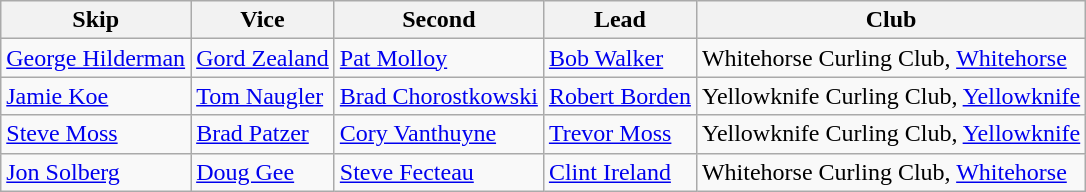<table class="wikitable">
<tr>
<th>Skip</th>
<th>Vice</th>
<th>Second</th>
<th>Lead</th>
<th>Club</th>
</tr>
<tr>
<td><a href='#'>George Hilderman</a></td>
<td><a href='#'>Gord Zealand</a></td>
<td><a href='#'>Pat Molloy</a></td>
<td><a href='#'>Bob Walker</a></td>
<td>Whitehorse Curling Club, <a href='#'>Whitehorse</a></td>
</tr>
<tr>
<td><a href='#'>Jamie Koe</a></td>
<td><a href='#'>Tom Naugler</a></td>
<td><a href='#'>Brad Chorostkowski</a></td>
<td><a href='#'>Robert Borden</a></td>
<td>Yellowknife Curling Club, <a href='#'>Yellowknife</a></td>
</tr>
<tr>
<td><a href='#'>Steve Moss</a></td>
<td><a href='#'>Brad Patzer</a></td>
<td><a href='#'>Cory Vanthuyne</a></td>
<td><a href='#'>Trevor Moss</a></td>
<td>Yellowknife Curling Club, <a href='#'>Yellowknife</a></td>
</tr>
<tr>
<td><a href='#'>Jon Solberg</a></td>
<td><a href='#'>Doug Gee</a></td>
<td><a href='#'>Steve Fecteau</a></td>
<td><a href='#'>Clint Ireland</a></td>
<td>Whitehorse Curling Club, <a href='#'>Whitehorse</a></td>
</tr>
</table>
